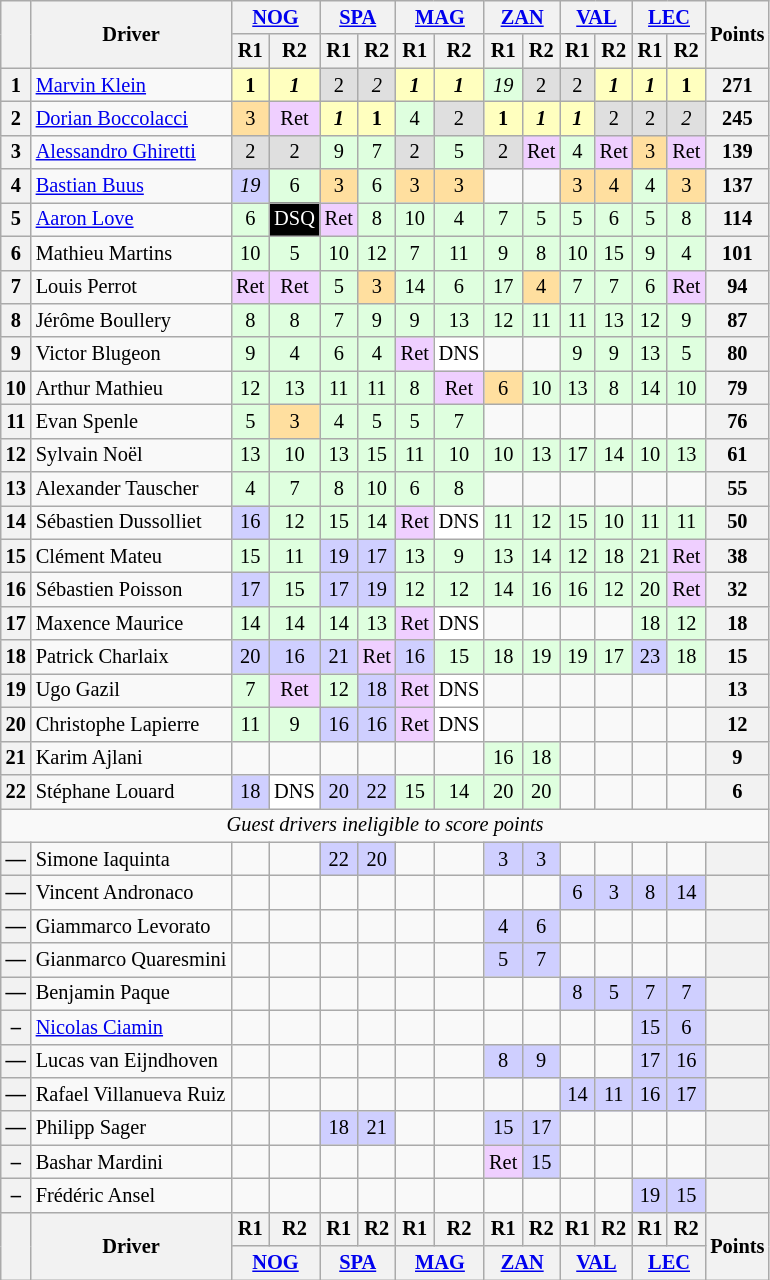<table class="wikitable" style="font-size:85%; text-align: center;">
<tr>
<th rowspan=2></th>
<th rowspan=2>Driver</th>
<th colspan=2><a href='#'>NOG</a><br></th>
<th colspan=2><a href='#'>SPA</a><br></th>
<th colspan=2><a href='#'>MAG</a><br></th>
<th colspan=2><a href='#'>ZAN</a><br></th>
<th colspan=2><a href='#'>VAL</a><br></th>
<th colspan=2><a href='#'>LEC</a><br></th>
<th rowspan="2">Points</th>
</tr>
<tr>
<th>R1</th>
<th>R2</th>
<th>R1</th>
<th>R2</th>
<th>R1</th>
<th>R2</th>
<th>R1</th>
<th>R2</th>
<th>R1</th>
<th>R2</th>
<th>R1</th>
<th>R2</th>
</tr>
<tr>
<th>1</th>
<td align=left> <a href='#'>Marvin Klein</a></td>
<td style="background:#FFFFBF;"><strong>1</strong></td>
<td style="background:#FFFFBF;"><strong><em>1</em></strong></td>
<td style="background:#DFDFDF;">2</td>
<td style="background:#DFDFDF;"><em>2</em></td>
<td style="background:#FFFFBF;"><strong><em>1</em></strong></td>
<td style="background:#FFFFBF;"><strong><em>1</em></strong></td>
<td style="background:#DFFFDF;"><em>19</em></td>
<td style="background:#DFDFDF;">2</td>
<td style="background:#DFDFDF;">2</td>
<td style="background:#FFFFBF;"><strong><em>1</em></strong></td>
<td style="background:#FFFFBF;"><strong><em>1</em></strong></td>
<td style="background:#FFFFBF;"><strong>1</strong></td>
<th>271</th>
</tr>
<tr>
<th>2</th>
<td align=left> <a href='#'>Dorian Boccolacci</a></td>
<td style="background:#FFDF9F;">3</td>
<td style="background:#EFCFFF;">Ret</td>
<td style="background:#FFFFBF;"><strong><em>1</em></strong></td>
<td style="background:#FFFFBF;"><strong>1</strong></td>
<td style="background:#DFFFDF;">4</td>
<td style="background:#DFDFDF;">2</td>
<td style="background:#FFFFBF;"><strong>1</strong></td>
<td style="background:#FFFFBF;"><strong><em>1</em></strong></td>
<td style="background:#FFFFBF;"><strong><em>1</em></strong></td>
<td style="background:#DFDFDF;">2</td>
<td style="background:#DFDFDF;">2</td>
<td style="background:#DFDFDF;"><em>2</em></td>
<th>245</th>
</tr>
<tr>
<th>3</th>
<td align=left> <a href='#'>Alessandro Ghiretti</a></td>
<td style="background:#DFDFDF;">2</td>
<td style="background:#DFDFDF;">2</td>
<td style="background:#DFFFDF;">9</td>
<td style="background:#DFFFDF;">7</td>
<td style="background:#DFDFDF;">2</td>
<td style="background:#DFFFDF;">5</td>
<td style="background:#DFDFDF;">2</td>
<td style="background:#EFCFFF;">Ret</td>
<td style="background:#DFFFDF;">4</td>
<td style="background:#EFCFFF;">Ret</td>
<td style="background:#FFDF9F;">3</td>
<td style="background:#EFCFFF;">Ret</td>
<th>139</th>
</tr>
<tr>
<th>4</th>
<td align=left> <a href='#'>Bastian Buus</a></td>
<td style="background:#CFCFFF;"><em>19</em></td>
<td style="background:#DFFFDF;">6</td>
<td style="background:#FFDF9F;">3</td>
<td style="background:#DFFFDF;">6</td>
<td style="background:#FFDF9F;">3</td>
<td style="background:#FFDF9F;">3</td>
<td style="background:#;"></td>
<td style="background:#;"></td>
<td style="background:#FFDF9F;">3</td>
<td style="background:#FFDF9F;">4</td>
<td style="background:#DFFFDF;">4</td>
<td style="background:#FFDF9F;">3</td>
<th>137</th>
</tr>
<tr>
<th>5</th>
<td align=left> <a href='#'>Aaron Love</a></td>
<td style="background:#DFFFDF;">6</td>
<td style="background-color:#000000;color:white">DSQ</td>
<td style="background:#EFCFFF;">Ret</td>
<td style="background:#DFFFDF;">8</td>
<td style="background:#DFFFDF;">10</td>
<td style="background:#DFFFDF;">4</td>
<td style="background:#DFFFDF;">7</td>
<td style="background:#DFFFDF;">5</td>
<td style="background:#DFFFDF;">5</td>
<td style="background:#DFFFDF;">6</td>
<td style="background:#DFFFDF;">5</td>
<td style="background:#DFFFDF;">8</td>
<th>114</th>
</tr>
<tr>
<th>6</th>
<td align=left> Mathieu Martins</td>
<td style="background:#DFFFDF;">10</td>
<td style="background:#DFFFDF;">5</td>
<td style="background:#DFFFDF;">10</td>
<td style="background:#DFFFDF;">12</td>
<td style="background:#DFFFDF;">7</td>
<td style="background:#DFFFDF;">11</td>
<td style="background:#DFFFDF;">9</td>
<td style="background:#DFFFDF;">8</td>
<td style="background:#DFFFDF;">10</td>
<td style="background:#DFFFDF;">15</td>
<td style="background:#DFFFDF;">9</td>
<td style="background:#DFFFDF;">4</td>
<th>101</th>
</tr>
<tr>
<th>7</th>
<td align=left> Louis Perrot</td>
<td style="background:#EFCFFF;">Ret</td>
<td style="background:#EFCFFF;">Ret</td>
<td style="background:#DFFFDF;">5</td>
<td style="background:#FFDF9F;">3</td>
<td style="background:#DFFFDF;">14</td>
<td style="background:#DFFFDF;">6</td>
<td style="background:#DFFFDF;">17</td>
<td style="background:#FFDF9F;">4</td>
<td style="background:#DFFFDF;">7</td>
<td style="background:#DFFFDF;">7</td>
<td style="background:#DFFFDF;">6</td>
<td style="background:#EFCFFF;">Ret</td>
<th>94</th>
</tr>
<tr>
<th>8</th>
<td align=left> Jérôme Boullery</td>
<td style="background:#DFFFDF;">8</td>
<td style="background:#DFFFDF;">8</td>
<td style="background:#DFFFDF;">7</td>
<td style="background:#DFFFDF;">9</td>
<td style="background:#DFFFDF;">9</td>
<td style="background:#DFFFDF;">13</td>
<td style="background:#DFFFDF;">12</td>
<td style="background:#DFFFDF;">11</td>
<td style="background:#DFFFDF;">11</td>
<td style="background:#DFFFDF;">13</td>
<td style="background:#DFFFDF;">12</td>
<td style="background:#DFFFDF;">9</td>
<th>87</th>
</tr>
<tr>
<th>9</th>
<td align=left> Victor Blugeon</td>
<td style="background:#DFFFDF;">9</td>
<td style="background:#DFFFDF;">4</td>
<td style="background:#DFFFDF;">6</td>
<td style="background:#DFFFDF;">4</td>
<td style="background:#EFCFFF;">Ret</td>
<td style="background:#FFFFFF;">DNS</td>
<td style="background:#;"></td>
<td style="background:#;"></td>
<td style="background:#DFFFDF;">9</td>
<td style="background:#DFFFDF;">9</td>
<td style="background:#DFFFDF;">13</td>
<td style="background:#DFFFDF;">5</td>
<th>80</th>
</tr>
<tr>
<th>10</th>
<td align=left> Arthur Mathieu</td>
<td style="background:#DFFFDF;">12</td>
<td style="background:#DFFFDF;">13</td>
<td style="background:#DFFFDF;">11</td>
<td style="background:#DFFFDF;">11</td>
<td style="background:#DFFFDF;">8</td>
<td style="background:#EFCFFF;">Ret</td>
<td style="background:#FFDF9F;">6</td>
<td style="background:#DFFFDF;">10</td>
<td style="background:#DFFFDF;">13</td>
<td style="background:#DFFFDF;">8</td>
<td style="background:#DFFFDF;">14</td>
<td style="background:#DFFFDF;">10</td>
<th>79</th>
</tr>
<tr>
<th>11</th>
<td align=left> Evan Spenle</td>
<td style="background:#DFFFDF;">5</td>
<td style="background:#FFDF9F;">3</td>
<td style="background:#DFFFDF;">4</td>
<td style="background:#DFFFDF;">5</td>
<td style="background:#DFFFDF;">5</td>
<td style="background:#DFFFDF;">7</td>
<td></td>
<td></td>
<td></td>
<td></td>
<td></td>
<td></td>
<th>76</th>
</tr>
<tr>
<th>12</th>
<td align=left> Sylvain Noël</td>
<td style="background:#DFFFDF;">13</td>
<td style="background:#DFFFDF;">10</td>
<td style="background:#DFFFDF;">13</td>
<td style="background:#DFFFDF;">15</td>
<td style="background:#DFFFDF;">11</td>
<td style="background:#DFFFDF;">10</td>
<td style="background:#DFFFDF;">10</td>
<td style="background:#DFFFDF;">13</td>
<td style="background:#DFFFDF;">17</td>
<td style="background:#DFFFDF;">14</td>
<td style="background:#DFFFDF;">10</td>
<td style="background:#DFFFDF;">13</td>
<th>61</th>
</tr>
<tr>
<th>13</th>
<td align=left> Alexander Tauscher</td>
<td style="background:#DFFFDF;">4</td>
<td style="background:#DFFFDF;">7</td>
<td style="background:#DFFFDF;">8</td>
<td style="background:#DFFFDF;">10</td>
<td style="background:#DFFFDF;">6</td>
<td style="background:#DFFFDF;">8</td>
<td></td>
<td></td>
<td></td>
<td></td>
<td></td>
<td></td>
<th>55</th>
</tr>
<tr>
<th>14</th>
<td align=left> Sébastien Dussolliet</td>
<td style="background:#CFCFFF;">16</td>
<td style="background:#DFFFDF;">12</td>
<td style="background:#DFFFDF;">15</td>
<td style="background:#DFFFDF;">14</td>
<td style="background:#EFCFFF;">Ret</td>
<td style="background:#FFFFFF;">DNS</td>
<td style="background:#DFFFDF;">11</td>
<td style="background:#DFFFDF;">12</td>
<td style="background:#DFFFDF;">15</td>
<td style="background:#DFFFDF;">10</td>
<td style="background:#DFFFDF;">11</td>
<td style="background:#DFFFDF;">11</td>
<th>50</th>
</tr>
<tr>
<th>15</th>
<td align=left> Clément Mateu</td>
<td style="background:#DFFFDF;">15</td>
<td style="background:#DFFFDF;">11</td>
<td style="background:#CFCFFF;">19</td>
<td style="background:#CFCFFF;">17</td>
<td style="background:#DFFFDF;">13</td>
<td style="background:#DFFFDF;">9</td>
<td style="background:#DFFFDF;">13</td>
<td style="background:#DFFFDF;">14</td>
<td style="background:#DFFFDF;">12</td>
<td style="background:#DFFFDF;">18</td>
<td style="background:#DFFFDF;">21</td>
<td style="background:#EFCFFF;">Ret</td>
<th>38</th>
</tr>
<tr>
<th>16</th>
<td align=left> Sébastien Poisson</td>
<td style="background:#CFCFFF;">17</td>
<td style="background:#DFFFDF;">15</td>
<td style="background:#CFCFFF;">17</td>
<td style="background:#CFCFFF;">19</td>
<td style="background:#DFFFDF;">12</td>
<td style="background:#DFFFDF;">12</td>
<td style="background:#DFFFDF;">14</td>
<td style="background:#DFFFDF;">16</td>
<td style="background:#DFFFDF;">16</td>
<td style="background:#DFFFDF;">12</td>
<td style="background:#DFFFDF;">20</td>
<td style="background:#EFCFFF;">Ret</td>
<th>32</th>
</tr>
<tr>
<th>17</th>
<td align=left> Maxence Maurice</td>
<td style="background:#DFFFDF;">14</td>
<td style="background:#DFFFDF;">14</td>
<td style="background:#DFFFDF;">14</td>
<td style="background:#DFFFDF;">13</td>
<td style="background:#EFCFFF;">Ret</td>
<td style="background:#FFFFFF;">DNS</td>
<td style="background:#;"></td>
<td style="background:#;"></td>
<td style="background:#;"></td>
<td style="background:#;"></td>
<td style="background:#DFFFDF;">18</td>
<td style="background:#DFFFDF;">12</td>
<th>18</th>
</tr>
<tr>
<th>18</th>
<td align=left> Patrick Charlaix</td>
<td style="background:#CFCFFF;">20</td>
<td style="background:#CFCFFF;">16</td>
<td style="background:#CFCFFF;">21</td>
<td style="background:#EFCFFF;">Ret</td>
<td style="background:#CFCFFF;">16</td>
<td style="background:#DFFFDF;">15</td>
<td style="background:#DFFFDF;">18</td>
<td style="background:#DFFFDF;">19</td>
<td style="background:#DFFFDF;">19</td>
<td style="background:#DFFFDF;">17</td>
<td style="background:#CFCFFF;">23</td>
<td style="background:#DFFFDF;">18</td>
<th>15</th>
</tr>
<tr>
<th>19</th>
<td align=left> Ugo Gazil</td>
<td style="background:#DFFFDF;">7</td>
<td style="background:#EFCFFF;">Ret</td>
<td style="background:#DFFFDF;">12</td>
<td style="background:#CFCFFF;">18</td>
<td style="background:#EFCFFF;">Ret</td>
<td style="background:#FFFFFF;">DNS</td>
<td></td>
<td></td>
<td></td>
<td></td>
<td></td>
<td></td>
<th>13</th>
</tr>
<tr>
<th>20</th>
<td align=left> Christophe Lapierre</td>
<td style="background:#DFFFDF;">11</td>
<td style="background:#DFFFDF;">9</td>
<td style="background:#CFCFFF;">16</td>
<td style="background:#CFCFFF;">16</td>
<td style="background:#EFCFFF;">Ret</td>
<td style="background:#FFFFFF;">DNS</td>
<td style="background:#;"></td>
<td style="background:#;"></td>
<td style="background:#;"></td>
<td style="background:#;"></td>
<td style="background:#;"></td>
<td style="background:#;"></td>
<th>12</th>
</tr>
<tr>
<th>21</th>
<td align=left> Karim Ajlani</td>
<td></td>
<td></td>
<td></td>
<td></td>
<td></td>
<td></td>
<td style="background:#DFFFDF;">16</td>
<td style="background:#DFFFDF;">18</td>
<td></td>
<td></td>
<td></td>
<td></td>
<th>9</th>
</tr>
<tr>
<th>22</th>
<td align=left> Stéphane Louard</td>
<td style="background:#CFCFFF;">18</td>
<td style="background:#FFFFFF;">DNS</td>
<td style="background:#CFCFFF;">20</td>
<td style="background:#CFCFFF;">22</td>
<td style="background:#DFFFDF;">15</td>
<td style="background:#DFFFDF;">14</td>
<td style="background:#DFFFDF;">20</td>
<td style="background:#DFFFDF;">20</td>
<td></td>
<td></td>
<td></td>
<td></td>
<th>6</th>
</tr>
<tr>
<td colspan="15"><em>Guest drivers ineligible to score points</em></td>
</tr>
<tr>
<th>—</th>
<td align=left> Simone Iaquinta</td>
<td></td>
<td></td>
<td style="background:#CFCFFF" align=center>22</td>
<td style="background:#CFCFFF" align=center>20</td>
<td></td>
<td></td>
<td style="background:#CFCFFF" align=center>3</td>
<td style="background:#CFCFFF" align=center>3</td>
<td></td>
<td></td>
<td></td>
<td></td>
<th></th>
</tr>
<tr>
<th>—</th>
<td align=left> Vincent Andronaco</td>
<td></td>
<td></td>
<td></td>
<td></td>
<td></td>
<td></td>
<td></td>
<td></td>
<td style="background:#CFCFFF" align=center>6</td>
<td style="background:#CFCFFF" align=center>3</td>
<td style="background:#CFCFFF" align=center>8</td>
<td style="background:#CFCFFF" align=center>14</td>
<th></th>
</tr>
<tr>
<th>—</th>
<td align=left> Giammarco Levorato</td>
<td></td>
<td></td>
<td></td>
<td></td>
<td></td>
<td></td>
<td style="background:#CFCFFF" align=center>4</td>
<td style="background:#CFCFFF" align=center>6</td>
<td></td>
<td></td>
<td></td>
<td></td>
<th></th>
</tr>
<tr>
<th>—</th>
<td align=left> Gianmarco Quaresmini</td>
<td></td>
<td></td>
<td></td>
<td></td>
<td></td>
<td></td>
<td style="background:#CFCFFF" align=center>5</td>
<td style="background:#CFCFFF" align=center>7</td>
<td></td>
<td></td>
<td></td>
<td></td>
<th></th>
</tr>
<tr>
<th>—</th>
<td align=left> Benjamin Paque</td>
<td></td>
<td></td>
<td></td>
<td></td>
<td></td>
<td></td>
<td></td>
<td></td>
<td style="background:#CFCFFF" align=center>8</td>
<td style="background:#CFCFFF" align=center>5</td>
<td style="background:#CFCFFF" align=center>7</td>
<td style="background:#CFCFFF" align=center>7</td>
<th></th>
</tr>
<tr>
<th>–</th>
<td align=left> <a href='#'>Nicolas Ciamin</a></td>
<td></td>
<td></td>
<td></td>
<td></td>
<td></td>
<td></td>
<td></td>
<td></td>
<td></td>
<td></td>
<td style="background:#CFCFFF" align=center>15</td>
<td style="background:#CFCFFF" align=center>6</td>
<th></th>
</tr>
<tr>
<th>—</th>
<td align=left> Lucas van Eijndhoven</td>
<td></td>
<td></td>
<td></td>
<td></td>
<td></td>
<td></td>
<td style="background:#CFCFFF" align=center>8</td>
<td style="background:#CFCFFF" align=center>9</td>
<td></td>
<td></td>
<td style="background:#CFCFFF" align=center>17</td>
<td style="background:#CFCFFF" align=center>16</td>
<th></th>
</tr>
<tr>
<th>—</th>
<td align=left> Rafael Villanueva Ruiz</td>
<td></td>
<td></td>
<td></td>
<td></td>
<td></td>
<td></td>
<td></td>
<td></td>
<td style="background:#CFCFFF" align=center>14</td>
<td style="background:#CFCFFF" align=center>11</td>
<td style="background:#CFCFFF" align=center>16</td>
<td style="background:#CFCFFF" align=center>17</td>
<th></th>
</tr>
<tr>
<th>—</th>
<td align=left> Philipp Sager</td>
<td></td>
<td></td>
<td style="background:#CFCFFF" align=center>18</td>
<td style="background:#CFCFFF" align=center>21</td>
<td></td>
<td></td>
<td style="background:#CFCFFF" align=center>15</td>
<td style="background:#CFCFFF" align=center>17</td>
<td></td>
<td></td>
<td></td>
<td></td>
<th></th>
</tr>
<tr>
<th>–</th>
<td align=left> Bashar Mardini</td>
<td></td>
<td></td>
<td></td>
<td></td>
<td></td>
<td></td>
<td style="background:#EFCFFF" align=center>Ret</td>
<td style="background:#CFCFFF" align=center>15</td>
<td></td>
<td></td>
<td></td>
<td></td>
<th></th>
</tr>
<tr>
<th>–</th>
<td align=left> Frédéric Ansel</td>
<td></td>
<td></td>
<td></td>
<td></td>
<td></td>
<td></td>
<td></td>
<td></td>
<td></td>
<td></td>
<td style="background:#CFCFFF" align=center>19</td>
<td style="background:#CFCFFF" align=center>15</td>
<th></th>
</tr>
<tr>
<th rowspan=2></th>
<th rowspan=2>Driver</th>
<th>R1</th>
<th>R2</th>
<th>R1</th>
<th>R2</th>
<th>R1</th>
<th>R2</th>
<th>R1</th>
<th>R2</th>
<th>R1</th>
<th>R2</th>
<th>R1</th>
<th>R2</th>
<th rowspan="2">Points</th>
</tr>
<tr>
<th colspan=2><a href='#'>NOG</a><br></th>
<th colspan=2><a href='#'>SPA</a><br></th>
<th colspan=2><a href='#'>MAG</a><br></th>
<th colspan=2><a href='#'>ZAN</a><br></th>
<th colspan=2><a href='#'>VAL</a><br></th>
<th colspan=2><a href='#'>LEC</a><br></th>
</tr>
</table>
